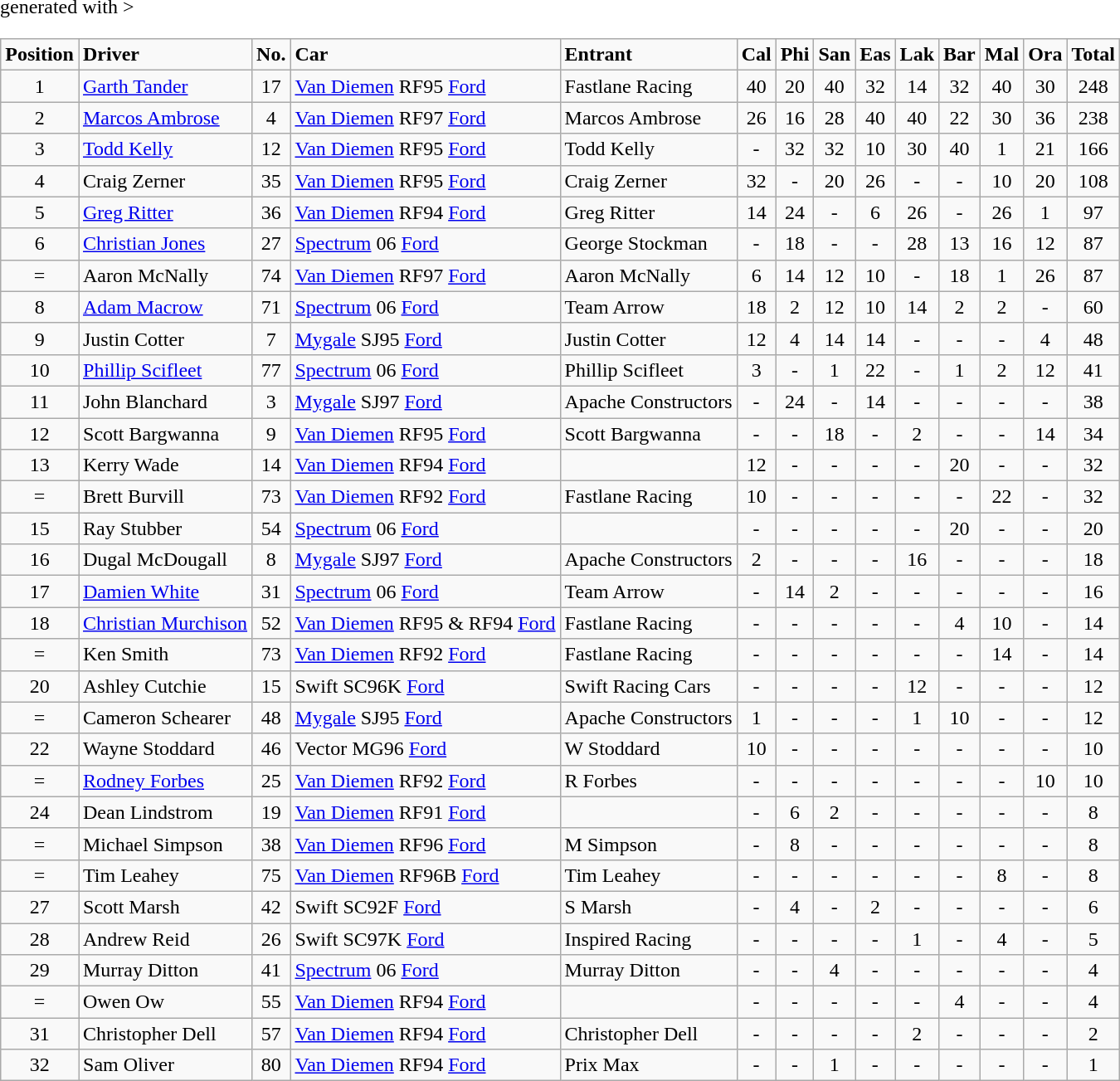<table class="wikitable" <hiddentext>generated with >
<tr style="font-weight:bold">
<td height="14" align="center">Position</td>
<td>Driver</td>
<td align="center">No.</td>
<td>Car</td>
<td>Entrant</td>
<td align="center">Cal</td>
<td align="center">Phi</td>
<td align="center">San</td>
<td align="center">Eas</td>
<td align="center">Lak</td>
<td align="center">Bar</td>
<td align="center">Mal</td>
<td align="center">Ora</td>
<td align="center">Total</td>
</tr>
<tr>
<td height="14" align="center">1</td>
<td><a href='#'>Garth Tander</a></td>
<td align="center">17</td>
<td><a href='#'>Van Diemen</a> RF95 <a href='#'>Ford</a></td>
<td>Fastlane Racing</td>
<td align="center">40</td>
<td align="center">20</td>
<td align="center">40</td>
<td align="center">32</td>
<td align="center">14</td>
<td align="center">32</td>
<td align="center">40</td>
<td align="center">30</td>
<td align="center">248</td>
</tr>
<tr>
<td height="14" align="center">2</td>
<td><a href='#'>Marcos Ambrose</a></td>
<td align="center">4</td>
<td><a href='#'>Van Diemen</a> RF97 <a href='#'>Ford</a></td>
<td>Marcos Ambrose</td>
<td align="center">26</td>
<td align="center">16</td>
<td align="center">28</td>
<td align="center">40</td>
<td align="center">40</td>
<td align="center">22</td>
<td align="center">30</td>
<td align="center">36</td>
<td align="center">238</td>
</tr>
<tr>
<td height="14" align="center">3</td>
<td><a href='#'>Todd Kelly</a></td>
<td align="center">12</td>
<td><a href='#'>Van Diemen</a> RF95 <a href='#'>Ford</a></td>
<td>Todd Kelly</td>
<td align="center">-</td>
<td align="center">32</td>
<td align="center">32</td>
<td align="center">10</td>
<td align="center">30</td>
<td align="center">40</td>
<td align="center">1</td>
<td align="center">21</td>
<td align="center">166</td>
</tr>
<tr>
<td height="14" align="center">4</td>
<td>Craig Zerner</td>
<td align="center">35</td>
<td><a href='#'>Van Diemen</a> RF95 <a href='#'>Ford</a></td>
<td>Craig Zerner</td>
<td align="center">32</td>
<td align="center">-</td>
<td align="center">20</td>
<td align="center">26</td>
<td align="center">-</td>
<td align="center">-</td>
<td align="center">10</td>
<td align="center">20</td>
<td align="center">108</td>
</tr>
<tr>
<td height="14" align="center">5</td>
<td><a href='#'>Greg Ritter</a></td>
<td align="center">36</td>
<td><a href='#'>Van Diemen</a> RF94 <a href='#'>Ford</a></td>
<td>Greg Ritter</td>
<td align="center">14</td>
<td align="center">24</td>
<td align="center">-</td>
<td align="center">6</td>
<td align="center">26</td>
<td align="center">-</td>
<td align="center">26</td>
<td align="center">1</td>
<td align="center">97</td>
</tr>
<tr>
<td height="14" align="center">6</td>
<td><a href='#'>Christian Jones</a></td>
<td align="center">27</td>
<td><a href='#'>Spectrum</a> 06 <a href='#'>Ford</a></td>
<td>George Stockman</td>
<td align="center">-</td>
<td align="center">18</td>
<td align="center">-</td>
<td align="center">-</td>
<td align="center">28</td>
<td align="center">13</td>
<td align="center">16</td>
<td align="center">12</td>
<td align="center">87</td>
</tr>
<tr>
<td height="14" align="center">=</td>
<td>Aaron McNally</td>
<td align="center">74</td>
<td><a href='#'>Van Diemen</a> RF97 <a href='#'>Ford</a></td>
<td>Aaron McNally</td>
<td align="center">6</td>
<td align="center">14</td>
<td align="center">12</td>
<td align="center">10</td>
<td align="center">-</td>
<td align="center">18</td>
<td align="center">1</td>
<td align="center">26</td>
<td align="center">87</td>
</tr>
<tr>
<td height="14" align="center">8</td>
<td><a href='#'>Adam Macrow</a></td>
<td align="center">71</td>
<td><a href='#'>Spectrum</a> 06 <a href='#'>Ford</a></td>
<td>Team Arrow</td>
<td align="center">18</td>
<td align="center">2</td>
<td align="center">12</td>
<td align="center">10</td>
<td align="center">14</td>
<td align="center">2</td>
<td align="center">2</td>
<td align="center">-</td>
<td align="center">60</td>
</tr>
<tr>
<td height="14" align="center">9</td>
<td>Justin Cotter</td>
<td align="center">7</td>
<td><a href='#'>Mygale</a> SJ95 <a href='#'>Ford</a></td>
<td>Justin Cotter</td>
<td align="center">12</td>
<td align="center">4</td>
<td align="center">14</td>
<td align="center">14</td>
<td align="center">-</td>
<td align="center">-</td>
<td align="center">-</td>
<td align="center">4</td>
<td align="center">48</td>
</tr>
<tr>
<td height="14" align="center">10</td>
<td><a href='#'>Phillip Scifleet</a></td>
<td align="center">77</td>
<td><a href='#'>Spectrum</a> 06 <a href='#'>Ford</a></td>
<td>Phillip Scifleet</td>
<td align="center">3</td>
<td align="center">-</td>
<td align="center">1</td>
<td align="center">22</td>
<td align="center">-</td>
<td align="center">1</td>
<td align="center">2</td>
<td align="center">12</td>
<td align="center">41</td>
</tr>
<tr>
<td height="14" align="center">11</td>
<td>John Blanchard</td>
<td align="center">3</td>
<td><a href='#'>Mygale</a> SJ97 <a href='#'>Ford</a></td>
<td>Apache Constructors</td>
<td align="center">-</td>
<td align="center">24</td>
<td align="center">-</td>
<td align="center">14</td>
<td align="center">-</td>
<td align="center">-</td>
<td align="center">-</td>
<td align="center">-</td>
<td align="center">38</td>
</tr>
<tr>
<td height="14" align="center">12</td>
<td>Scott Bargwanna</td>
<td align="center">9</td>
<td><a href='#'>Van Diemen</a> RF95 <a href='#'>Ford</a></td>
<td>Scott Bargwanna</td>
<td align="center">-</td>
<td align="center">-</td>
<td align="center">18</td>
<td align="center">-</td>
<td align="center">2</td>
<td align="center">-</td>
<td align="center">-</td>
<td align="center">14</td>
<td align="center">34</td>
</tr>
<tr>
<td height="14" align="center">13</td>
<td>Kerry Wade</td>
<td align="center">14</td>
<td><a href='#'>Van Diemen</a> RF94 <a href='#'>Ford</a></td>
<td> </td>
<td align="center">12</td>
<td align="center">-</td>
<td align="center">-</td>
<td align="center">-</td>
<td align="center">-</td>
<td align="center">20</td>
<td align="center">-</td>
<td align="center">-</td>
<td align="center">32</td>
</tr>
<tr>
<td height="14" align="center">=</td>
<td>Brett Burvill</td>
<td align="center">73</td>
<td><a href='#'>Van Diemen</a> RF92 <a href='#'>Ford</a></td>
<td>Fastlane Racing</td>
<td align="center">10</td>
<td align="center">-</td>
<td align="center">-</td>
<td align="center">-</td>
<td align="center">-</td>
<td align="center">-</td>
<td align="center">22</td>
<td align="center">-</td>
<td align="center">32</td>
</tr>
<tr>
<td height="14" align="center">15</td>
<td>Ray Stubber</td>
<td align="center">54</td>
<td><a href='#'>Spectrum</a> 06 <a href='#'>Ford</a></td>
<td> </td>
<td align="center">-</td>
<td align="center">-</td>
<td align="center">-</td>
<td align="center">-</td>
<td align="center">-</td>
<td align="center">20</td>
<td align="center">-</td>
<td align="center">-</td>
<td align="center">20</td>
</tr>
<tr>
<td height="14" align="center">16</td>
<td>Dugal McDougall</td>
<td align="center">8</td>
<td><a href='#'>Mygale</a> SJ97 <a href='#'>Ford</a></td>
<td>Apache Constructors</td>
<td align="center">2</td>
<td align="center">-</td>
<td align="center">-</td>
<td align="center">-</td>
<td align="center">16</td>
<td align="center">-</td>
<td align="center">-</td>
<td align="center">-</td>
<td align="center">18</td>
</tr>
<tr>
<td height="14" align="center">17</td>
<td><a href='#'>Damien White</a></td>
<td align="center">31</td>
<td><a href='#'>Spectrum</a> 06 <a href='#'>Ford</a></td>
<td>Team Arrow</td>
<td align="center">-</td>
<td align="center">14</td>
<td align="center">2</td>
<td align="center">-</td>
<td align="center">-</td>
<td align="center">-</td>
<td align="center">-</td>
<td align="center">-</td>
<td align="center">16</td>
</tr>
<tr>
<td height="14" align="center">18</td>
<td><a href='#'>Christian Murchison</a></td>
<td align="center">52</td>
<td><a href='#'>Van Diemen</a> RF95 & RF94 <a href='#'>Ford</a></td>
<td>Fastlane Racing</td>
<td align="center">-</td>
<td align="center">-</td>
<td align="center">-</td>
<td align="center">-</td>
<td align="center">-</td>
<td align="center">4</td>
<td align="center">10</td>
<td align="center">-</td>
<td align="center">14</td>
</tr>
<tr>
<td height="14" align="center">=</td>
<td>Ken Smith</td>
<td align="center">73</td>
<td><a href='#'>Van Diemen</a> RF92 <a href='#'>Ford</a></td>
<td>Fastlane Racing</td>
<td align="center">-</td>
<td align="center">-</td>
<td align="center">-</td>
<td align="center">-</td>
<td align="center">-</td>
<td align="center">-</td>
<td align="center">14</td>
<td align="center">-</td>
<td align="center">14</td>
</tr>
<tr>
<td height="14" align="center">20</td>
<td>Ashley Cutchie</td>
<td align="center">15</td>
<td>Swift SC96K <a href='#'>Ford</a></td>
<td>Swift Racing Cars</td>
<td align="center">-</td>
<td align="center">-</td>
<td align="center">-</td>
<td align="center">-</td>
<td align="center">12</td>
<td align="center">-</td>
<td align="center">-</td>
<td align="center">-</td>
<td align="center">12</td>
</tr>
<tr>
<td height="14" align="center">=</td>
<td>Cameron Schearer</td>
<td align="center">48</td>
<td><a href='#'>Mygale</a> SJ95 <a href='#'>Ford</a></td>
<td>Apache Constructors</td>
<td align="center">1</td>
<td align="center">-</td>
<td align="center">-</td>
<td align="center">-</td>
<td align="center">1</td>
<td align="center">10</td>
<td align="center">-</td>
<td align="center">-</td>
<td align="center">12</td>
</tr>
<tr>
<td height="14" align="center">22</td>
<td>Wayne Stoddard</td>
<td align="center">46</td>
<td>Vector MG96 <a href='#'>Ford</a></td>
<td>W Stoddard</td>
<td align="center">10</td>
<td align="center">-</td>
<td align="center">-</td>
<td align="center">-</td>
<td align="center">-</td>
<td align="center">-</td>
<td align="center">-</td>
<td align="center">-</td>
<td align="center">10</td>
</tr>
<tr>
<td height="14" align="center">=</td>
<td><a href='#'>Rodney Forbes</a></td>
<td align="center">25</td>
<td><a href='#'>Van Diemen</a> RF92 <a href='#'>Ford</a></td>
<td>R Forbes</td>
<td align="center">-</td>
<td align="center">-</td>
<td align="center">-</td>
<td align="center">-</td>
<td align="center">-</td>
<td align="center">-</td>
<td align="center">-</td>
<td align="center">10</td>
<td align="center">10</td>
</tr>
<tr>
<td height="14" align="center">24</td>
<td>Dean Lindstrom</td>
<td align="center">19</td>
<td><a href='#'>Van Diemen</a> RF91 <a href='#'>Ford</a></td>
<td> </td>
<td align="center">-</td>
<td align="center">6</td>
<td align="center">2</td>
<td align="center">-</td>
<td align="center">-</td>
<td align="center">-</td>
<td align="center">-</td>
<td align="center">-</td>
<td align="center">8</td>
</tr>
<tr>
<td height="14" align="center">=</td>
<td>Michael Simpson</td>
<td align="center">38</td>
<td><a href='#'>Van Diemen</a> RF96 <a href='#'>Ford</a></td>
<td>M Simpson</td>
<td align="center">-</td>
<td align="center">8</td>
<td align="center">-</td>
<td align="center">-</td>
<td align="center">-</td>
<td align="center">-</td>
<td align="center">-</td>
<td align="center">-</td>
<td align="center">8</td>
</tr>
<tr>
<td height="14" align="center">=</td>
<td>Tim Leahey</td>
<td align="center">75</td>
<td><a href='#'>Van Diemen</a> RF96B <a href='#'>Ford</a></td>
<td>Tim Leahey</td>
<td align="center">-</td>
<td align="center">-</td>
<td align="center">-</td>
<td align="center">-</td>
<td align="center">-</td>
<td align="center">-</td>
<td align="center">8</td>
<td align="center">-</td>
<td align="center">8</td>
</tr>
<tr>
<td height="14" align="center">27</td>
<td>Scott Marsh</td>
<td align="center">42</td>
<td>Swift SC92F <a href='#'>Ford</a></td>
<td>S Marsh</td>
<td align="center">-</td>
<td align="center">4</td>
<td align="center">-</td>
<td align="center">2</td>
<td align="center">-</td>
<td align="center">-</td>
<td align="center">-</td>
<td align="center">-</td>
<td align="center">6</td>
</tr>
<tr>
<td height="14" align="center">28</td>
<td>Andrew Reid</td>
<td align="center">26</td>
<td>Swift SC97K <a href='#'>Ford</a></td>
<td>Inspired Racing</td>
<td align="center">-</td>
<td align="center">-</td>
<td align="center">-</td>
<td align="center">-</td>
<td align="center">1</td>
<td align="center">-</td>
<td align="center">4</td>
<td align="center">-</td>
<td align="center">5</td>
</tr>
<tr>
<td height="14" align="center">29</td>
<td>Murray Ditton</td>
<td align="center">41</td>
<td><a href='#'>Spectrum</a> 06 <a href='#'>Ford</a></td>
<td>Murray Ditton</td>
<td align="center">-</td>
<td align="center">-</td>
<td align="center">4</td>
<td align="center">-</td>
<td align="center">-</td>
<td align="center">-</td>
<td align="center">-</td>
<td align="center">-</td>
<td align="center">4</td>
</tr>
<tr>
<td height="14" align="center">=</td>
<td>Owen Ow</td>
<td align="center">55</td>
<td><a href='#'>Van Diemen</a> RF94 <a href='#'>Ford</a></td>
<td> </td>
<td align="center">-</td>
<td align="center">-</td>
<td align="center">-</td>
<td align="center">-</td>
<td align="center">-</td>
<td align="center">4</td>
<td align="center">-</td>
<td align="center">-</td>
<td align="center">4</td>
</tr>
<tr>
<td height="14" align="center">31</td>
<td>Christopher Dell</td>
<td align="center">57</td>
<td><a href='#'>Van Diemen</a> RF94 <a href='#'>Ford</a></td>
<td>Christopher Dell</td>
<td align="center">-</td>
<td align="center">-</td>
<td align="center">-</td>
<td align="center">-</td>
<td align="center">2</td>
<td align="center">-</td>
<td align="center">-</td>
<td align="center">-</td>
<td align="center">2</td>
</tr>
<tr>
<td height="14" align="center">32</td>
<td>Sam Oliver</td>
<td align="center">80</td>
<td><a href='#'>Van Diemen</a> RF94 <a href='#'>Ford</a></td>
<td>Prix Max</td>
<td align="center">-</td>
<td align="center">-</td>
<td align="center">1</td>
<td align="center">-</td>
<td align="center">-</td>
<td align="center">-</td>
<td align="center">-</td>
<td align="center">-</td>
<td align="center">1</td>
</tr>
</table>
